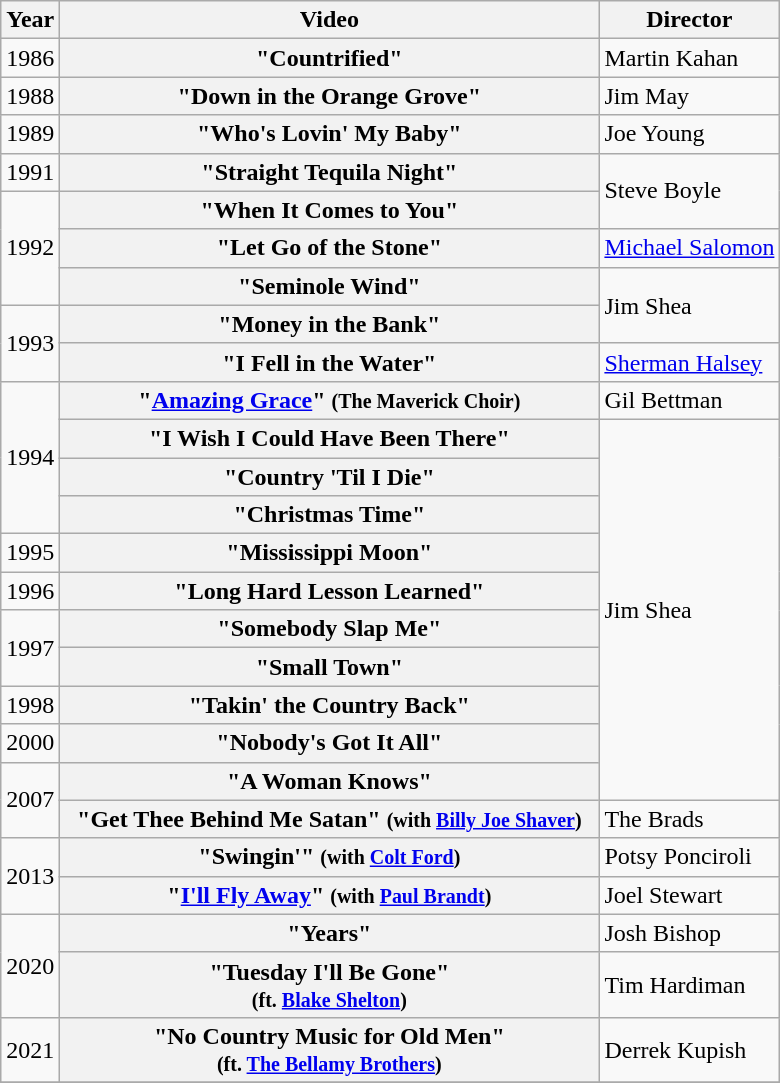<table class="wikitable plainrowheaders">
<tr>
<th>Year</th>
<th style="width:22em;">Video</th>
<th>Director</th>
</tr>
<tr>
<td>1986</td>
<th scope="row">"Countrified"</th>
<td>Martin Kahan</td>
</tr>
<tr>
<td>1988</td>
<th scope="row">"Down in the Orange Grove"</th>
<td>Jim May</td>
</tr>
<tr>
<td>1989</td>
<th scope="row">"Who's Lovin' My Baby"</th>
<td>Joe Young</td>
</tr>
<tr>
<td>1991</td>
<th scope="row">"Straight Tequila Night"</th>
<td rowspan="2">Steve Boyle</td>
</tr>
<tr>
<td rowspan="3">1992</td>
<th scope="row">"When It Comes to You"</th>
</tr>
<tr>
<th scope="row">"Let Go of the Stone"</th>
<td><a href='#'>Michael Salomon</a></td>
</tr>
<tr>
<th scope="row">"Seminole Wind"</th>
<td rowspan="2">Jim Shea</td>
</tr>
<tr>
<td rowspan="2">1993</td>
<th scope="row">"Money in the Bank"</th>
</tr>
<tr>
<th scope="row">"I Fell in the Water"</th>
<td><a href='#'>Sherman Halsey</a></td>
</tr>
<tr>
<td rowspan="4">1994</td>
<th scope="row">"<a href='#'>Amazing Grace</a>" <small>(The Maverick Choir)</small></th>
<td>Gil Bettman</td>
</tr>
<tr>
<th scope="row">"I Wish I Could Have Been There"</th>
<td rowspan="10">Jim Shea</td>
</tr>
<tr>
<th scope="row">"Country 'Til I Die"</th>
</tr>
<tr>
<th scope="row">"Christmas Time"</th>
</tr>
<tr>
<td>1995</td>
<th scope="row">"Mississippi Moon"</th>
</tr>
<tr>
<td>1996</td>
<th scope="row">"Long Hard Lesson Learned"</th>
</tr>
<tr>
<td rowspan="2">1997</td>
<th scope="row">"Somebody Slap Me"</th>
</tr>
<tr>
<th scope="row">"Small Town"</th>
</tr>
<tr>
<td>1998</td>
<th scope="row">"Takin' the Country Back"</th>
</tr>
<tr>
<td>2000</td>
<th scope="row">"Nobody's Got It All"</th>
</tr>
<tr>
<td rowspan="2">2007</td>
<th scope="row">"A Woman Knows"</th>
</tr>
<tr>
<th scope="row">"Get Thee Behind Me Satan" <small>(with <a href='#'>Billy Joe Shaver</a>)</small></th>
<td>The Brads</td>
</tr>
<tr>
<td rowspan="2">2013</td>
<th scope="row">"Swingin'" <small>(with <a href='#'>Colt Ford</a>)</small></th>
<td>Potsy Ponciroli</td>
</tr>
<tr>
<th scope="row">"<a href='#'>I'll Fly Away</a>" <small>(with <a href='#'>Paul Brandt</a>)</small></th>
<td>Joel Stewart</td>
</tr>
<tr>
<td rowspan="2">2020</td>
<th scope="row">"Years"</th>
<td>Josh Bishop</td>
</tr>
<tr>
<th scope="row">"Tuesday I'll Be Gone"<br><small>(ft. <a href='#'>Blake Shelton</a>)</small></th>
<td>Tim Hardiman</td>
</tr>
<tr>
<td>2021</td>
<th scope="row">"No Country Music for Old Men" <br><small>(ft. <a href='#'>The Bellamy Brothers</a>)</small></th>
<td>Derrek Kupish</td>
</tr>
<tr>
</tr>
</table>
